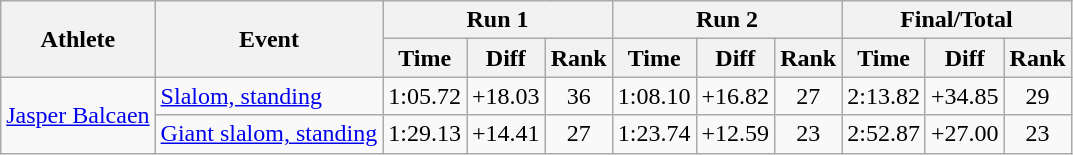<table class="wikitable" style="font-size:100%">
<tr>
<th rowspan="2">Athlete</th>
<th rowspan="2">Event</th>
<th colspan="3">Run 1</th>
<th colspan="3">Run 2</th>
<th colspan="3">Final/Total</th>
</tr>
<tr>
<th>Time</th>
<th>Diff</th>
<th>Rank</th>
<th>Time</th>
<th>Diff</th>
<th>Rank</th>
<th>Time</th>
<th>Diff</th>
<th>Rank</th>
</tr>
<tr>
<td rowspan=2><a href='#'>Jasper Balcaen</a></td>
<td><a href='#'>Slalom, standing</a></td>
<td align="center">1:05.72</td>
<td align="center">+18.03</td>
<td align="center">36</td>
<td align="center">1:08.10</td>
<td align="center">+16.82</td>
<td align="center">27</td>
<td align="center">2:13.82</td>
<td align="center">+34.85</td>
<td align="center">29</td>
</tr>
<tr>
<td><a href='#'>Giant slalom, standing</a></td>
<td align="center">1:29.13</td>
<td align="center">+14.41</td>
<td align="center">27</td>
<td align="center">1:23.74</td>
<td align="center">+12.59</td>
<td align="center">23</td>
<td align="center">2:52.87</td>
<td align="center">+27.00</td>
<td align="center">23</td>
</tr>
</table>
